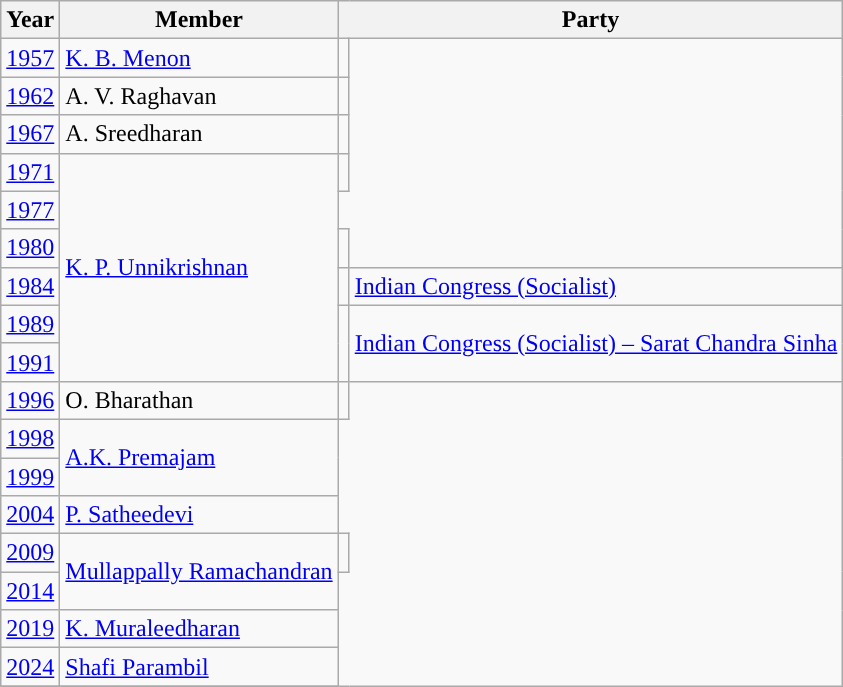<table class="wikitable sortable">
<tr>
<th>Year</th>
<th>Member</th>
<th colspan="2">Party</th>
</tr>
<tr>
<td><a href='#'>1957</a></td>
<td><a href='#'>K. B. Menon</a></td>
<td></td>
</tr>
<tr>
<td><a href='#'>1962</a></td>
<td>A. V. Raghavan</td>
<td></td>
</tr>
<tr>
<td><a href='#'>1967</a></td>
<td>A. Sreedharan</td>
<td></td>
</tr>
<tr>
<td><a href='#'>1971</a></td>
<td rowspan="6"><a href='#'>K. P. Unnikrishnan</a></td>
<td></td>
</tr>
<tr>
<td><a href='#'>1977</a></td>
</tr>
<tr>
<td><a href='#'>1980</a></td>
<td></td>
</tr>
<tr>
<td><a href='#'>1984</a></td>
<td style="background-color: "></td>
<td><a href='#'>Indian Congress (Socialist)</a></td>
</tr>
<tr>
<td><a href='#'>1989</a></td>
<td rowspan="2" style="background-color: "></td>
<td rowspan="2"><a href='#'>Indian Congress (Socialist) – Sarat Chandra Sinha</a></td>
</tr>
<tr>
<td><a href='#'>1991</a></td>
</tr>
<tr>
<td><a href='#'>1996</a></td>
<td>O. Bharathan</td>
<td></td>
</tr>
<tr>
<td><a href='#'>1998</a></td>
<td rowspan="2"><a href='#'>A.K. Premajam</a></td>
</tr>
<tr>
<td><a href='#'>1999</a></td>
</tr>
<tr>
<td><a href='#'>2004</a></td>
<td><a href='#'>P. Satheedevi</a></td>
</tr>
<tr>
<td><a href='#'>2009</a></td>
<td rowspan="2"><a href='#'>Mullappally Ramachandran</a></td>
<td></td>
</tr>
<tr>
<td><a href='#'>2014</a></td>
</tr>
<tr>
<td><a href='#'>2019</a></td>
<td><a href='#'>K. Muraleedharan</a></td>
</tr>
<tr>
<td><a href='#'>2024</a></td>
<td><a href='#'>Shafi Parambil</a></td>
</tr>
<tr>
</tr>
</table>
